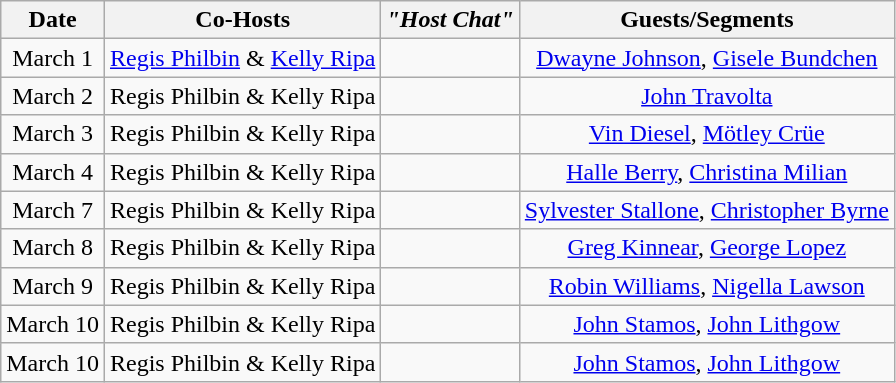<table class="wikitable sortable" style="text-align:center;">
<tr>
<th>Date</th>
<th>Co-Hosts</th>
<th><em>"Host Chat"</em></th>
<th>Guests/Segments</th>
</tr>
<tr>
<td>March 1</td>
<td><a href='#'>Regis Philbin</a> & <a href='#'>Kelly Ripa</a></td>
<td></td>
<td><a href='#'>Dwayne Johnson</a>, <a href='#'>Gisele Bundchen</a></td>
</tr>
<tr>
<td>March 2</td>
<td>Regis Philbin & Kelly Ripa</td>
<td></td>
<td><a href='#'>John Travolta</a></td>
</tr>
<tr>
<td>March 3</td>
<td>Regis Philbin & Kelly Ripa</td>
<td></td>
<td><a href='#'>Vin Diesel</a>, <a href='#'>Mötley Crüe</a></td>
</tr>
<tr>
<td>March 4</td>
<td>Regis Philbin & Kelly Ripa</td>
<td></td>
<td><a href='#'>Halle Berry</a>, <a href='#'>Christina Milian</a></td>
</tr>
<tr>
<td>March 7</td>
<td>Regis Philbin & Kelly Ripa</td>
<td></td>
<td><a href='#'>Sylvester Stallone</a>, <a href='#'>Christopher Byrne</a></td>
</tr>
<tr>
<td>March 8</td>
<td>Regis Philbin & Kelly Ripa</td>
<td></td>
<td><a href='#'>Greg Kinnear</a>, <a href='#'>George Lopez</a></td>
</tr>
<tr>
<td>March 9</td>
<td>Regis Philbin & Kelly Ripa</td>
<td></td>
<td><a href='#'>Robin Williams</a>, <a href='#'>Nigella Lawson</a></td>
</tr>
<tr>
<td>March 10</td>
<td>Regis Philbin & Kelly Ripa</td>
<td></td>
<td><a href='#'>John Stamos</a>, <a href='#'>John Lithgow</a></td>
</tr>
<tr>
<td>March 10</td>
<td>Regis Philbin & Kelly Ripa</td>
<td></td>
<td><a href='#'>John Stamos</a>, <a href='#'>John Lithgow</a></td>
</tr>
</table>
